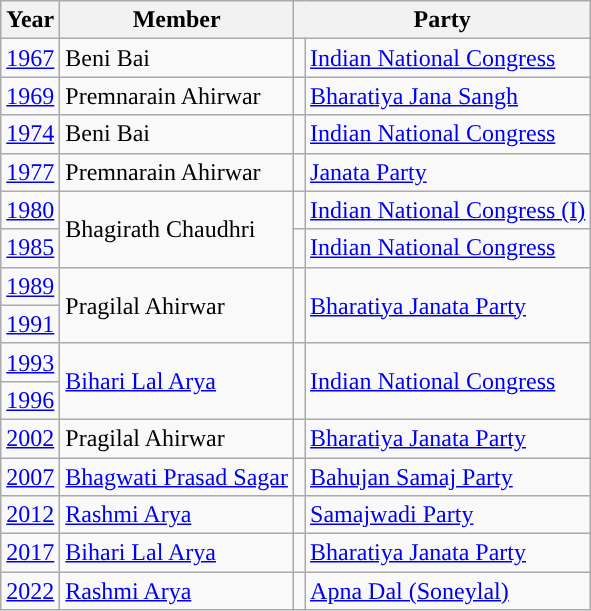<table class="wikitable">
<tr>
<th>Year</th>
<th>Member</th>
<th colspan="2">Party</th>
</tr>
<tr>
<td><a href='#'>1967</a></td>
<td>Beni Bai</td>
<td style="background-color: "></td>
<td><a href='#'>Indian National Congress</a></td>
</tr>
<tr>
<td><a href='#'>1969</a></td>
<td>Premnarain Ahirwar</td>
<td style="background-color: "></td>
<td><a href='#'>Bharatiya Jana Sangh</a></td>
</tr>
<tr>
<td><a href='#'>1974</a></td>
<td>Beni Bai</td>
<td style="background-color: "></td>
<td><a href='#'>Indian National Congress</a></td>
</tr>
<tr>
<td><a href='#'>1977</a></td>
<td>Premnarain Ahirwar</td>
<td style="background-color: "></td>
<td><a href='#'>Janata Party</a></td>
</tr>
<tr>
<td><a href='#'>1980</a></td>
<td rowspan="2">Bhagirath Chaudhri</td>
<td style="background-color: "></td>
<td><a href='#'>Indian National Congress (I)</a></td>
</tr>
<tr>
<td><a href='#'>1985</a></td>
<td style="background-color: "></td>
<td><a href='#'>Indian National Congress</a></td>
</tr>
<tr>
<td><a href='#'>1989</a></td>
<td rowspan="2">Pragilal Ahirwar</td>
<td rowspan="2" style="background-color: "></td>
<td rowspan="2"><a href='#'>Bharatiya Janata Party</a></td>
</tr>
<tr>
<td><a href='#'>1991</a></td>
</tr>
<tr>
<td><a href='#'>1993</a></td>
<td rowspan="2"><a href='#'>Bihari Lal Arya</a></td>
<td rowspan="2" style="background-color: "></td>
<td rowspan="2"><a href='#'>Indian National Congress</a></td>
</tr>
<tr>
<td><a href='#'>1996</a></td>
</tr>
<tr>
<td><a href='#'>2002</a></td>
<td>Pragilal Ahirwar</td>
<td style="background-color: "></td>
<td><a href='#'>Bharatiya Janata Party</a></td>
</tr>
<tr>
<td><a href='#'>2007</a></td>
<td><a href='#'>Bhagwati Prasad Sagar</a></td>
<td style="background-color: "></td>
<td><a href='#'>Bahujan Samaj Party</a></td>
</tr>
<tr>
<td><a href='#'>2012</a></td>
<td><a href='#'>Rashmi Arya</a></td>
<td style="background-color: "></td>
<td><a href='#'>Samajwadi Party</a></td>
</tr>
<tr>
<td><a href='#'>2017</a></td>
<td><a href='#'>Bihari Lal Arya</a></td>
<td style="background-color: "></td>
<td><a href='#'>Bharatiya Janata Party</a></td>
</tr>
<tr>
<td><a href='#'>2022</a></td>
<td><a href='#'>Rashmi Arya</a></td>
<td style="background-color: "></td>
<td><a href='#'>Apna Dal (Soneylal)</a></td>
</tr>
</table>
